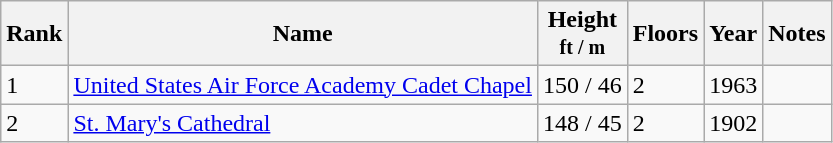<table class="wikitable sortable">
<tr>
<th>Rank</th>
<th>Name</th>
<th>Height<br><small>ft / m</small></th>
<th>Floors</th>
<th>Year</th>
<th class="unsortable">Notes</th>
</tr>
<tr>
<td>1</td>
<td><a href='#'>United States Air Force Academy Cadet Chapel</a></td>
<td>150 / 46</td>
<td>2</td>
<td>1963</td>
<td></td>
</tr>
<tr>
<td>2</td>
<td><a href='#'>St. Mary's Cathedral</a></td>
<td>148 / 45</td>
<td>2</td>
<td>1902</td>
<td></td>
</tr>
</table>
